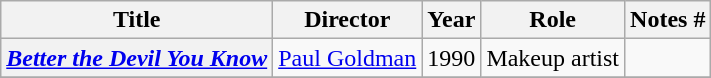<table class="wikitable plainrowheaders sortable">
<tr>
<th scope="col">Title</th>
<th scope="col">Director</th>
<th scope="col">Year</th>
<th scope="col">Role</th>
<th scope="col" class="unsortable">Notes #</th>
</tr>
<tr>
<th scope="row"><em><a href='#'>Better the Devil You Know</a></em></th>
<td><a href='#'>Paul Goldman</a></td>
<td>1990</td>
<td>Makeup artist</td>
<td></td>
</tr>
<tr>
</tr>
</table>
